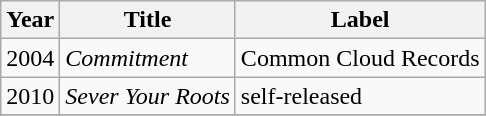<table class="wikitable">
<tr>
<th>Year</th>
<th>Title</th>
<th>Label</th>
</tr>
<tr>
<td>2004</td>
<td><em>Commitment</em></td>
<td>Common Cloud Records</td>
</tr>
<tr>
<td>2010</td>
<td><em>Sever Your Roots</em></td>
<td>self-released</td>
</tr>
<tr>
</tr>
</table>
